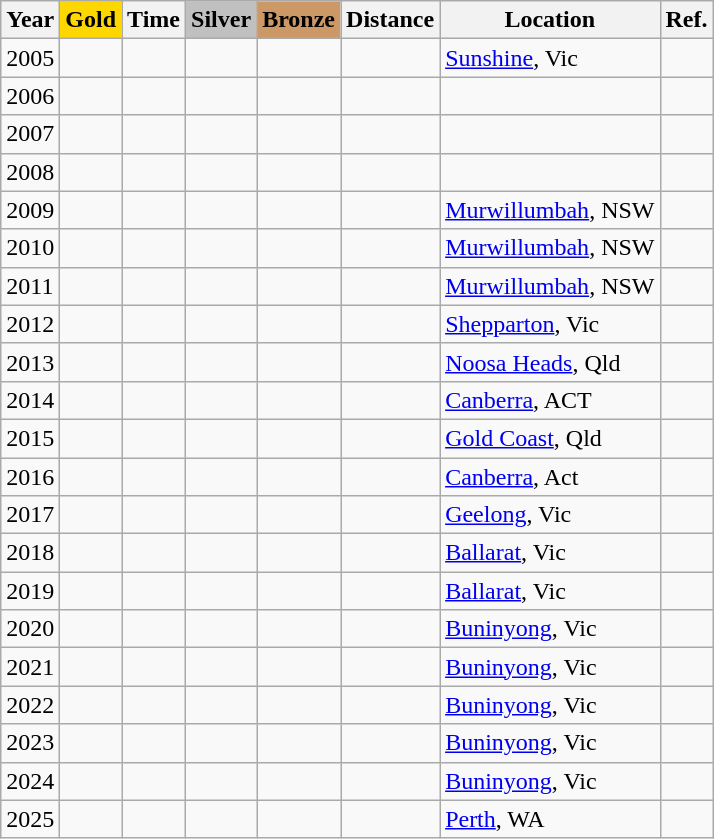<table class="wikitable sortable">
<tr>
<th scope=col>Year</th>
<th scope=col style="background-color:Gold">Gold</th>
<th scope=col style="background-color:">Time</th>
<th scope=col style="background-color:Silver">Silver</th>
<th scope=col style="background-color:#cc9966">Bronze</th>
<th scope=col>Distance</th>
<th scope=col>Location</th>
<th class=unsortable>Ref.</th>
</tr>
<tr>
<td>2005</td>
<td></td>
<td></td>
<td></td>
<td></td>
<td></td>
<td><a href='#'>Sunshine</a>, Vic</td>
<td></td>
</tr>
<tr>
<td>2006</td>
<td></td>
<td></td>
<td></td>
<td></td>
<td></td>
<td></td>
<td></td>
</tr>
<tr>
<td>2007</td>
<td></td>
<td></td>
<td></td>
<td></td>
<td></td>
<td></td>
<td></td>
</tr>
<tr>
<td>2008</td>
<td></td>
<td></td>
<td></td>
<td></td>
<td></td>
<td></td>
<td></td>
</tr>
<tr>
<td>2009</td>
<td></td>
<td></td>
<td></td>
<td></td>
<td></td>
<td><a href='#'>Murwillumbah</a>, NSW</td>
<td></td>
</tr>
<tr>
<td>2010</td>
<td></td>
<td></td>
<td></td>
<td></td>
<td></td>
<td><a href='#'>Murwillumbah</a>, NSW</td>
<td></td>
</tr>
<tr>
<td>2011</td>
<td></td>
<td></td>
<td></td>
<td></td>
<td></td>
<td><a href='#'>Murwillumbah</a>, NSW</td>
<td></td>
</tr>
<tr>
<td>2012</td>
<td></td>
<td></td>
<td></td>
<td></td>
<td></td>
<td><a href='#'>Shepparton</a>, Vic</td>
<td></td>
</tr>
<tr>
<td>2013</td>
<td></td>
<td></td>
<td></td>
<td></td>
<td></td>
<td><a href='#'>Noosa Heads</a>, Qld</td>
<td></td>
</tr>
<tr>
<td>2014</td>
<td></td>
<td></td>
<td></td>
<td></td>
<td></td>
<td><a href='#'>Canberra</a>, ACT</td>
<td></td>
</tr>
<tr>
<td>2015</td>
<td></td>
<td></td>
<td></td>
<td></td>
<td></td>
<td><a href='#'>Gold Coast</a>, Qld</td>
<td></td>
</tr>
<tr>
<td>2016</td>
<td></td>
<td></td>
<td></td>
<td></td>
<td></td>
<td><a href='#'>Canberra</a>, Act</td>
<td></td>
</tr>
<tr>
<td>2017</td>
<td></td>
<td></td>
<td></td>
<td></td>
<td></td>
<td><a href='#'>Geelong</a>, Vic</td>
<td></td>
</tr>
<tr>
<td>2018</td>
<td></td>
<td></td>
<td></td>
<td></td>
<td></td>
<td><a href='#'>Ballarat</a>, Vic</td>
<td></td>
</tr>
<tr>
<td>2019</td>
<td></td>
<td></td>
<td></td>
<td></td>
<td></td>
<td><a href='#'>Ballarat</a>, Vic</td>
<td></td>
</tr>
<tr>
<td>2020</td>
<td></td>
<td></td>
<td></td>
<td></td>
<td></td>
<td><a href='#'>Buninyong</a>, Vic</td>
<td></td>
</tr>
<tr>
<td>2021</td>
<td></td>
<td></td>
<td></td>
<td></td>
<td></td>
<td><a href='#'>Buninyong</a>, Vic</td>
<td></td>
</tr>
<tr>
<td>2022</td>
<td></td>
<td></td>
<td></td>
<td></td>
<td></td>
<td><a href='#'>Buninyong</a>, Vic</td>
<td></td>
</tr>
<tr>
<td>2023</td>
<td><noinclude></td>
<td></noinclude></td>
<td></td>
<td><noinclude></td>
<td></td>
<td><a href='#'>Buninyong</a>, Vic</noinclude></td>
<td></td>
</tr>
<tr>
<td>2024</td>
<td><noinclude></td>
<td></noinclude></td>
<td></td>
<td><noinclude></td>
<td></td>
<td><a href='#'>Buninyong</a>, Vic</noinclude></td>
<td></td>
</tr>
<tr>
<td>2025</td>
<td><noinclude></td>
<td></noinclude></td>
<td></td>
<td><noinclude></td>
<td></td>
<td><a href='#'>Perth</a>, WA</noinclude></td>
<td></td>
</tr>
</table>
